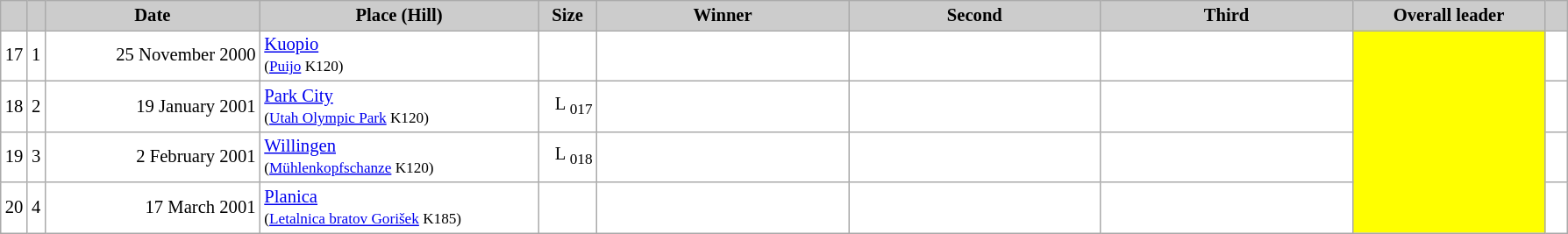<table class="wikitable plainrowheaders" style="background:#fff; font-size:86%; line-height:16px; border:grey solid 1px; border-collapse:collapse;">
<tr style="background:#ccc; text-align:center;">
<th scope="col" style="background:#ccc; width=30 px;"></th>
<th scope="col" style="background:#ccc; width=30 px;"></th>
<th scope="col" style="background:#ccc; width:157px;">Date</th>
<th scope="col" style="background:#ccc; width:205px;">Place (Hill)</th>
<th scope="col" style="background:#ccc; width:38px;">Size</th>
<th scope="col" style="background:#ccc; width:185px;">Winner</th>
<th scope="col" style="background:#ccc; width:185px;">Second</th>
<th scope="col" style="background:#ccc; width:185px;">Third</th>
<th scope="col" style="background:#ccc; width:140px;">Overall leader</th>
<th scope="col" style="background:#ccc; width:10px;"></th>
</tr>
<tr>
<td align=center>17</td>
<td align=center>1</td>
<td align=right>25 November 2000</td>
<td> <a href='#'>Kuopio</a><br><small>(<a href='#'>Puijo</a> K120)</small></td>
<td align=right></td>
<td></td>
<td></td>
<td></td>
<td bgcolor=yellow rowspan=4></td>
<td></td>
</tr>
<tr>
<td align=center>18</td>
<td align=center>2</td>
<td align=right>19 January 2001</td>
<td> <a href='#'>Park City</a><br><small>(<a href='#'>Utah Olympic Park</a> K120)</small></td>
<td align=right>L <sub>017</sub></td>
<td></td>
<td></td>
<td></td>
<td></td>
</tr>
<tr>
<td align=center>19</td>
<td align=center>3</td>
<td align=right>2 February 2001</td>
<td> <a href='#'>Willingen</a><br><small>(<a href='#'>Mühlenkopfschanze</a> K120)</small></td>
<td align=right>L <sub>018</sub></td>
<td></td>
<td></td>
<td></td>
<td></td>
</tr>
<tr>
<td align=center>20</td>
<td align=center>4</td>
<td align=right>17 March 2001</td>
<td> <a href='#'>Planica</a><br><small>(<a href='#'>Letalnica bratov Gorišek</a> K185)</small></td>
<td align=right></td>
<td></td>
<td></td>
<td></td>
<td></td>
</tr>
</table>
